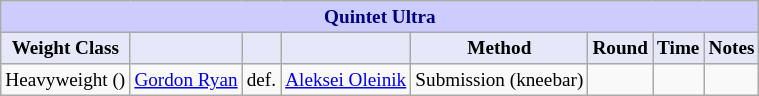<table class="wikitable" style="font-size: 80%;">
<tr>
<th colspan="8" style="background-color: #ccf; color: #000080; text-align: center;"><strong>Quintet Ultra</strong></th>
</tr>
<tr>
<th colspan="1" style="background-color: #E6E8FA; color: #000000; text-align: center;">Weight Class</th>
<th colspan="1" style="background-color: #E6E8FA; color: #000000; text-align: center;"></th>
<th colspan="1" style="background-color: #E6E8FA; color: #000000; text-align: center;"></th>
<th colspan="1" style="background-color: #E6E8FA; color: #000000; text-align: center;"></th>
<th colspan="1" style="background-color: #E6E8FA; color: #000000; text-align: center;">Method</th>
<th colspan="1" style="background-color: #E6E8FA; color: #000000; text-align: center;">Round</th>
<th colspan="1" style="background-color: #E6E8FA; color: #000000; text-align: center;">Time</th>
<th colspan="1" style="background-color: #E6E8FA; color: #000000; text-align: center;">Notes</th>
</tr>
<tr>
<td>Heavyweight ()</td>
<td> <a href='#'>Gordon Ryan</a></td>
<td>def.</td>
<td> <a href='#'>Aleksei Oleinik</a></td>
<td>Submission (kneebar)</td>
<td align=center></td>
<td align=center></td>
<td></td>
</tr>
</table>
